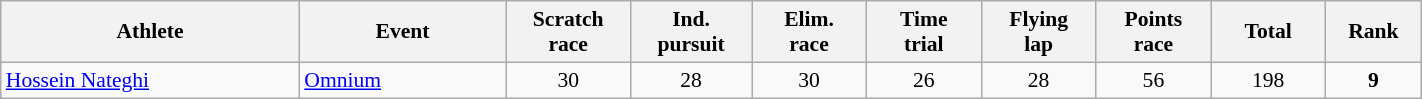<table class="wikitable" width="75%" style="text-align:center; font-size:90%">
<tr>
<th width="13%">Athlete</th>
<th width="9%">Event</th>
<th width="5%">Scratch<br>race</th>
<th width="5%">Ind.<br>pursuit</th>
<th width="5%">Elim.<br>race</th>
<th width="5%">Time<br>trial</th>
<th width="5%">Flying<br>lap</th>
<th width="5%">Points<br>race</th>
<th width="5%">Total</th>
<th width="4%">Rank</th>
</tr>
<tr>
<td align="left"><a href='#'>Hossein Nateghi</a></td>
<td align="left"><a href='#'>Omnium</a></td>
<td>30</td>
<td>28</td>
<td>30</td>
<td>26</td>
<td>28</td>
<td>56</td>
<td>198</td>
<td><strong>9</strong></td>
</tr>
</table>
